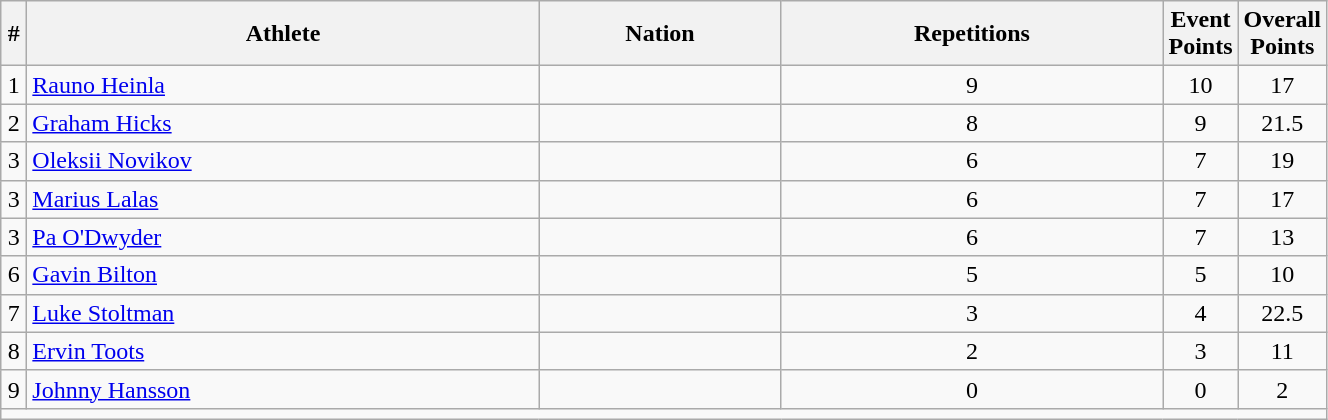<table class="wikitable sortable" style="text-align:center;width: 70%;">
<tr>
<th scope="col" style="width: 10px;">#</th>
<th scope="col">Athlete</th>
<th scope="col">Nation</th>
<th scope="col">Repetitions</th>
<th scope="col" style="width: 10px;">Event Points</th>
<th scope="col" style="width: 10px;">Overall Points</th>
</tr>
<tr>
<td>1</td>
<td align=left><a href='#'>Rauno Heinla</a></td>
<td align=left></td>
<td>9</td>
<td>10</td>
<td>17</td>
</tr>
<tr>
<td>2</td>
<td align=left><a href='#'>Graham Hicks</a></td>
<td align=left></td>
<td>8</td>
<td>9</td>
<td>21.5</td>
</tr>
<tr>
<td>3</td>
<td align=left><a href='#'>Oleksii Novikov</a></td>
<td align=left></td>
<td>6</td>
<td>7</td>
<td>19</td>
</tr>
<tr>
<td>3</td>
<td align=left><a href='#'>Marius Lalas</a></td>
<td align=left></td>
<td>6</td>
<td>7</td>
<td>17</td>
</tr>
<tr>
<td>3</td>
<td align=left><a href='#'>Pa O'Dwyder</a></td>
<td align=left></td>
<td>6</td>
<td>7</td>
<td>13</td>
</tr>
<tr>
<td>6</td>
<td align=left><a href='#'>Gavin Bilton</a></td>
<td align=left></td>
<td>5</td>
<td>5</td>
<td>10</td>
</tr>
<tr>
<td>7</td>
<td align=left><a href='#'>Luke Stoltman</a></td>
<td align=left></td>
<td>3</td>
<td>4</td>
<td>22.5</td>
</tr>
<tr>
<td>8</td>
<td align=left><a href='#'>Ervin Toots</a></td>
<td align=left></td>
<td>2</td>
<td>3</td>
<td>11</td>
</tr>
<tr>
<td>9</td>
<td align=left><a href='#'>Johnny Hansson</a></td>
<td align=left></td>
<td>0</td>
<td>0</td>
<td>2</td>
</tr>
<tr class="sortbottom">
<td colspan="6"></td>
</tr>
</table>
